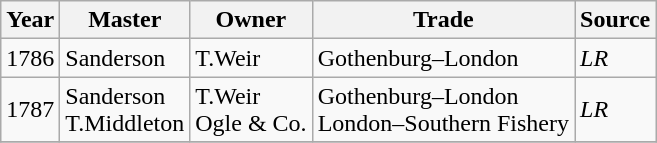<table class=" wikitable">
<tr>
<th>Year</th>
<th>Master</th>
<th>Owner</th>
<th>Trade</th>
<th>Source</th>
</tr>
<tr>
<td>1786</td>
<td>Sanderson</td>
<td>T.Weir</td>
<td>Gothenburg–London</td>
<td><em>LR</em></td>
</tr>
<tr>
<td>1787</td>
<td>Sanderson<br>T.Middleton</td>
<td>T.Weir<br>Ogle & Co.</td>
<td>Gothenburg–London<br>London–Southern Fishery</td>
<td><em>LR</em></td>
</tr>
<tr>
</tr>
</table>
